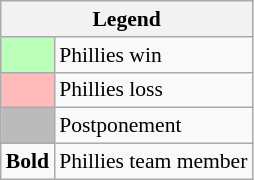<table class="wikitable" style="font-size:90%">
<tr>
<th colspan="2">Legend</th>
</tr>
<tr>
<td style="background:#bfb;"> </td>
<td>Phillies win</td>
</tr>
<tr>
<td style="background:#fbb;"> </td>
<td>Phillies loss</td>
</tr>
<tr>
<td style="background:#bbb;"> </td>
<td>Postponement</td>
</tr>
<tr>
<td><strong>Bold</strong></td>
<td>Phillies team member</td>
</tr>
</table>
